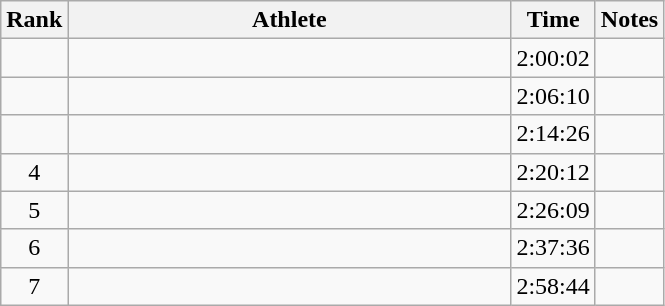<table class="wikitable" style="text-align:center">
<tr>
<th>Rank</th>
<th Style="width:18em">Athlete</th>
<th>Time</th>
<th>Notes</th>
</tr>
<tr>
<td></td>
<td style="text-align:left"></td>
<td>2:00:02</td>
<td></td>
</tr>
<tr>
<td></td>
<td style="text-align:left"></td>
<td>2:06:10</td>
<td></td>
</tr>
<tr>
<td></td>
<td style="text-align:left"></td>
<td>2:14:26</td>
<td></td>
</tr>
<tr>
<td>4</td>
<td style="text-align:left"></td>
<td>2:20:12</td>
<td></td>
</tr>
<tr>
<td>5</td>
<td style="text-align:left"></td>
<td>2:26:09</td>
<td></td>
</tr>
<tr>
<td>6</td>
<td style="text-align:left"></td>
<td>2:37:36</td>
<td></td>
</tr>
<tr>
<td>7</td>
<td style="text-align:left"></td>
<td>2:58:44</td>
<td></td>
</tr>
</table>
